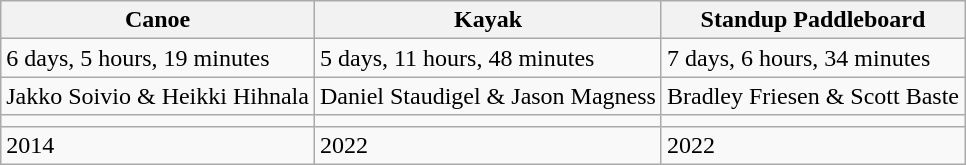<table class="wikitable">
<tr>
<th>Canoe</th>
<th>Kayak</th>
<th>Standup Paddleboard</th>
</tr>
<tr>
<td>6 days, 5 hours, 19 minutes</td>
<td>5 days, 11 hours, 48 minutes</td>
<td>7 days, 6 hours, 34 minutes</td>
</tr>
<tr>
<td>Jakko Soivio & Heikki Hihnala</td>
<td>Daniel Staudigel & Jason Magness</td>
<td>Bradley Friesen & Scott Baste</td>
</tr>
<tr>
<td></td>
<td></td>
<td></td>
</tr>
<tr>
<td>2014</td>
<td>2022</td>
<td>2022</td>
</tr>
</table>
